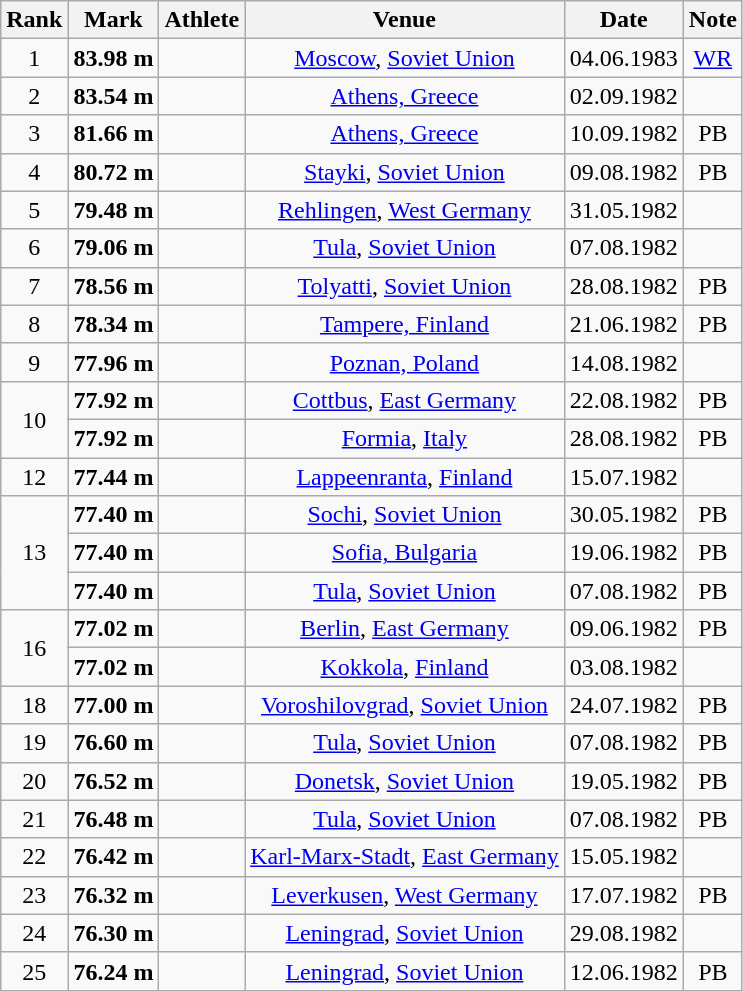<table class="wikitable" style="text-align:center;">
<tr>
<th>Rank</th>
<th>Mark</th>
<th>Athlete</th>
<th>Venue</th>
<th>Date</th>
<th>Note</th>
</tr>
<tr>
<td>1</td>
<td><strong>83.98 m</strong></td>
<td align=left></td>
<td><a href='#'>Moscow</a>, <a href='#'>Soviet Union</a></td>
<td>04.06.1983</td>
<td><a href='#'>WR</a></td>
</tr>
<tr>
<td>2</td>
<td><strong>83.54 m</strong></td>
<td align=left></td>
<td><a href='#'>Athens, Greece</a></td>
<td>02.09.1982</td>
<td></td>
</tr>
<tr>
<td>3</td>
<td><strong>81.66 m</strong></td>
<td align=left></td>
<td><a href='#'>Athens, Greece</a></td>
<td>10.09.1982</td>
<td>PB</td>
</tr>
<tr>
<td>4</td>
<td><strong>80.72 m</strong></td>
<td align=left></td>
<td><a href='#'>Stayki</a>, <a href='#'>Soviet Union</a></td>
<td>09.08.1982</td>
<td>PB</td>
</tr>
<tr>
<td>5</td>
<td><strong>79.48 m</strong></td>
<td align=left></td>
<td><a href='#'>Rehlingen</a>, <a href='#'>West Germany</a></td>
<td>31.05.1982</td>
<td></td>
</tr>
<tr>
<td>6</td>
<td><strong>79.06 m</strong></td>
<td align=left></td>
<td><a href='#'>Tula</a>, <a href='#'>Soviet Union</a></td>
<td>07.08.1982</td>
<td></td>
</tr>
<tr>
<td>7</td>
<td><strong>78.56 m</strong></td>
<td align=left></td>
<td><a href='#'>Tolyatti</a>, <a href='#'>Soviet Union</a></td>
<td>28.08.1982</td>
<td>PB</td>
</tr>
<tr>
<td>8</td>
<td><strong>78.34 m</strong></td>
<td align=left></td>
<td><a href='#'>Tampere, Finland</a></td>
<td>21.06.1982</td>
<td>PB</td>
</tr>
<tr>
<td>9</td>
<td><strong>77.96 m</strong></td>
<td align=left></td>
<td><a href='#'>Poznan, Poland</a></td>
<td>14.08.1982</td>
<td></td>
</tr>
<tr>
<td rowspan=2>10</td>
<td><strong>77.92 m</strong></td>
<td align=left></td>
<td><a href='#'>Cottbus</a>, <a href='#'>East Germany</a></td>
<td>22.08.1982</td>
<td>PB</td>
</tr>
<tr>
<td><strong>77.92 m</strong></td>
<td align=left></td>
<td><a href='#'>Formia</a>, <a href='#'>Italy</a></td>
<td>28.08.1982</td>
<td>PB</td>
</tr>
<tr>
<td>12</td>
<td><strong>77.44 m</strong></td>
<td align=left></td>
<td><a href='#'>Lappeenranta</a>, <a href='#'>Finland</a></td>
<td>15.07.1982</td>
<td></td>
</tr>
<tr>
<td rowspan=3>13</td>
<td><strong>77.40 m</strong></td>
<td align=left></td>
<td><a href='#'>Sochi</a>, <a href='#'>Soviet Union</a></td>
<td>30.05.1982</td>
<td>PB</td>
</tr>
<tr>
<td><strong>77.40 m</strong></td>
<td align=left></td>
<td><a href='#'>Sofia, Bulgaria</a></td>
<td>19.06.1982</td>
<td>PB</td>
</tr>
<tr>
<td><strong>77.40 m</strong></td>
<td align=left></td>
<td><a href='#'>Tula</a>, <a href='#'>Soviet Union</a></td>
<td>07.08.1982</td>
<td>PB</td>
</tr>
<tr>
<td rowspan=2>16</td>
<td><strong>77.02 m</strong></td>
<td align=left></td>
<td><a href='#'>Berlin</a>, <a href='#'>East Germany</a></td>
<td>09.06.1982</td>
<td>PB</td>
</tr>
<tr>
<td><strong>77.02 m</strong></td>
<td align=left></td>
<td><a href='#'>Kokkola</a>, <a href='#'>Finland</a></td>
<td>03.08.1982</td>
<td></td>
</tr>
<tr>
<td>18</td>
<td><strong>77.00 m</strong></td>
<td align=left></td>
<td><a href='#'>Voroshilovgrad</a>, <a href='#'>Soviet Union</a></td>
<td>24.07.1982</td>
<td>PB</td>
</tr>
<tr>
<td>19</td>
<td><strong>76.60 m</strong></td>
<td align=left></td>
<td><a href='#'>Tula</a>, <a href='#'>Soviet Union</a></td>
<td>07.08.1982</td>
<td>PB</td>
</tr>
<tr>
<td>20</td>
<td><strong>76.52 m</strong></td>
<td align=left></td>
<td><a href='#'>Donetsk</a>, <a href='#'>Soviet Union</a></td>
<td>19.05.1982</td>
<td>PB</td>
</tr>
<tr>
<td>21</td>
<td><strong>76.48 m</strong></td>
<td align=left></td>
<td><a href='#'>Tula</a>, <a href='#'>Soviet Union</a></td>
<td>07.08.1982</td>
<td>PB</td>
</tr>
<tr>
<td>22</td>
<td><strong>76.42 m</strong></td>
<td align=left></td>
<td><a href='#'>Karl-Marx-Stadt</a>, <a href='#'>East Germany</a></td>
<td>15.05.1982</td>
<td></td>
</tr>
<tr>
<td>23</td>
<td><strong>76.32 m</strong></td>
<td align=left></td>
<td><a href='#'>Leverkusen</a>, <a href='#'>West Germany</a></td>
<td>17.07.1982</td>
<td>PB</td>
</tr>
<tr>
<td>24</td>
<td><strong>76.30 m</strong></td>
<td align=left></td>
<td><a href='#'>Leningrad</a>, <a href='#'>Soviet Union</a></td>
<td>29.08.1982</td>
<td></td>
</tr>
<tr>
<td>25</td>
<td><strong>76.24 m</strong></td>
<td align=left></td>
<td><a href='#'>Leningrad</a>, <a href='#'>Soviet Union</a></td>
<td>12.06.1982</td>
<td>PB</td>
</tr>
</table>
